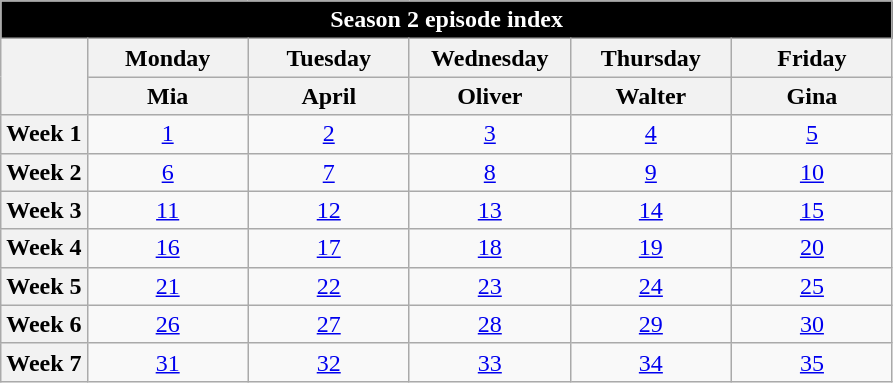<table class="wikitable collapsible" style="text-align: center;">
<tr>
<th style="background-color: #000000; color: #FFFFFF;" colspan="6">Season 2 episode index</th>
</tr>
<tr>
<th rowspan="2"></th>
<th width="100px">Monday</th>
<th width="100px">Tuesday</th>
<th width="100px">Wednesday</th>
<th width="100px">Thursday</th>
<th width="100px">Friday</th>
</tr>
<tr>
<th>Mia</th>
<th>April</th>
<th>Oliver</th>
<th>Walter</th>
<th>Gina</th>
</tr>
<tr>
<th>Week 1</th>
<td><a href='#'>1</a></td>
<td><a href='#'>2</a></td>
<td><a href='#'>3</a></td>
<td><a href='#'>4</a></td>
<td><a href='#'>5</a></td>
</tr>
<tr>
<th>Week 2</th>
<td><a href='#'>6</a></td>
<td><a href='#'>7</a></td>
<td><a href='#'>8</a></td>
<td><a href='#'>9</a></td>
<td><a href='#'>10</a></td>
</tr>
<tr>
<th>Week 3</th>
<td><a href='#'>11</a></td>
<td><a href='#'>12</a></td>
<td><a href='#'>13</a></td>
<td><a href='#'>14</a></td>
<td><a href='#'>15</a></td>
</tr>
<tr>
<th>Week 4</th>
<td><a href='#'>16</a></td>
<td><a href='#'>17</a></td>
<td><a href='#'>18</a></td>
<td><a href='#'>19</a></td>
<td><a href='#'>20</a></td>
</tr>
<tr>
<th>Week 5</th>
<td><a href='#'>21</a></td>
<td><a href='#'>22</a></td>
<td><a href='#'>23</a></td>
<td><a href='#'>24</a></td>
<td><a href='#'>25</a></td>
</tr>
<tr>
<th>Week 6</th>
<td><a href='#'>26</a></td>
<td><a href='#'>27</a></td>
<td><a href='#'>28</a></td>
<td><a href='#'>29</a></td>
<td><a href='#'>30</a></td>
</tr>
<tr>
<th>Week 7</th>
<td><a href='#'>31</a></td>
<td><a href='#'>32</a></td>
<td><a href='#'>33</a></td>
<td><a href='#'>34</a></td>
<td><a href='#'>35</a></td>
</tr>
</table>
